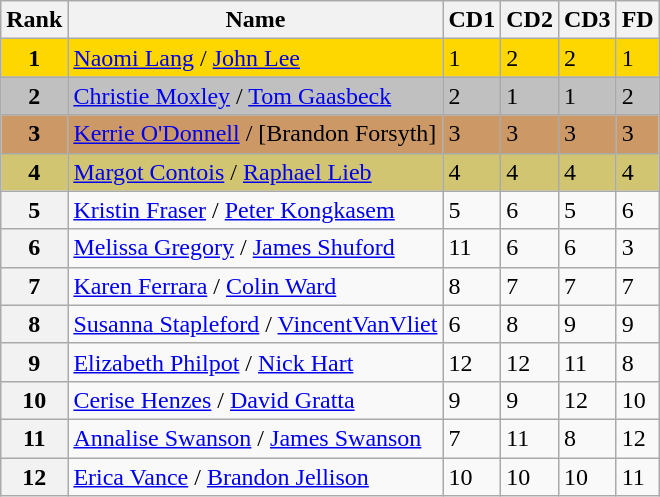<table class="wikitable">
<tr>
<th>Rank</th>
<th>Name</th>
<th>CD1</th>
<th>CD2</th>
<th>CD3</th>
<th>FD</th>
</tr>
<tr bgcolor="gold">
<td align="center"><strong>1</strong></td>
<td><a href='#'>Naomi Lang</a> / <a href='#'>John Lee</a></td>
<td>1</td>
<td>2</td>
<td>2</td>
<td>1</td>
</tr>
<tr bgcolor="silver">
<td align="center"><strong>2</strong></td>
<td><a href='#'>Christie Moxley</a> / <a href='#'>Tom Gaasbeck</a></td>
<td>2</td>
<td>1</td>
<td>1</td>
<td>2</td>
</tr>
<tr bgcolor="cc9966">
<td align="center"><strong>3</strong></td>
<td><a href='#'>Kerrie O'Donnell</a> / [Brandon Forsyth]</td>
<td>3</td>
<td>3</td>
<td>3</td>
<td>3</td>
</tr>
<tr bgcolor="#d1c571">
<td align="center"><strong>4</strong></td>
<td><a href='#'>Margot Contois</a> / <a href='#'>Raphael Lieb</a></td>
<td>4</td>
<td>4</td>
<td>4</td>
<td>4</td>
</tr>
<tr>
<th>5</th>
<td><a href='#'>Kristin Fraser</a> / <a href='#'>Peter Kongkasem</a></td>
<td>5</td>
<td>6</td>
<td>5</td>
<td>6</td>
</tr>
<tr>
<th>6</th>
<td><a href='#'>Melissa Gregory</a> / <a href='#'>James Shuford</a></td>
<td>11</td>
<td>6</td>
<td>6</td>
<td>3</td>
</tr>
<tr>
<th>7</th>
<td><a href='#'>Karen Ferrara</a> / <a href='#'>Colin Ward</a></td>
<td>8</td>
<td>7</td>
<td>7</td>
<td>7</td>
</tr>
<tr>
<th>8</th>
<td><a href='#'>Susanna Stapleford</a> / <a href='#'>VincentVanVliet</a></td>
<td>6</td>
<td>8</td>
<td>9</td>
<td>9</td>
</tr>
<tr>
<th>9</th>
<td><a href='#'>Elizabeth Philpot</a> / <a href='#'>Nick Hart</a></td>
<td>12</td>
<td>12</td>
<td>11</td>
<td>8</td>
</tr>
<tr>
<th>10</th>
<td><a href='#'>Cerise Henzes</a> / <a href='#'>David Gratta</a></td>
<td>9</td>
<td>9</td>
<td>12</td>
<td>10</td>
</tr>
<tr>
<th>11</th>
<td><a href='#'>Annalise Swanson</a> / <a href='#'>James Swanson</a></td>
<td>7</td>
<td>11</td>
<td>8</td>
<td>12</td>
</tr>
<tr>
<th>12</th>
<td><a href='#'>Erica Vance</a> / <a href='#'>Brandon Jellison</a></td>
<td>10</td>
<td>10</td>
<td>10</td>
<td>11</td>
</tr>
</table>
